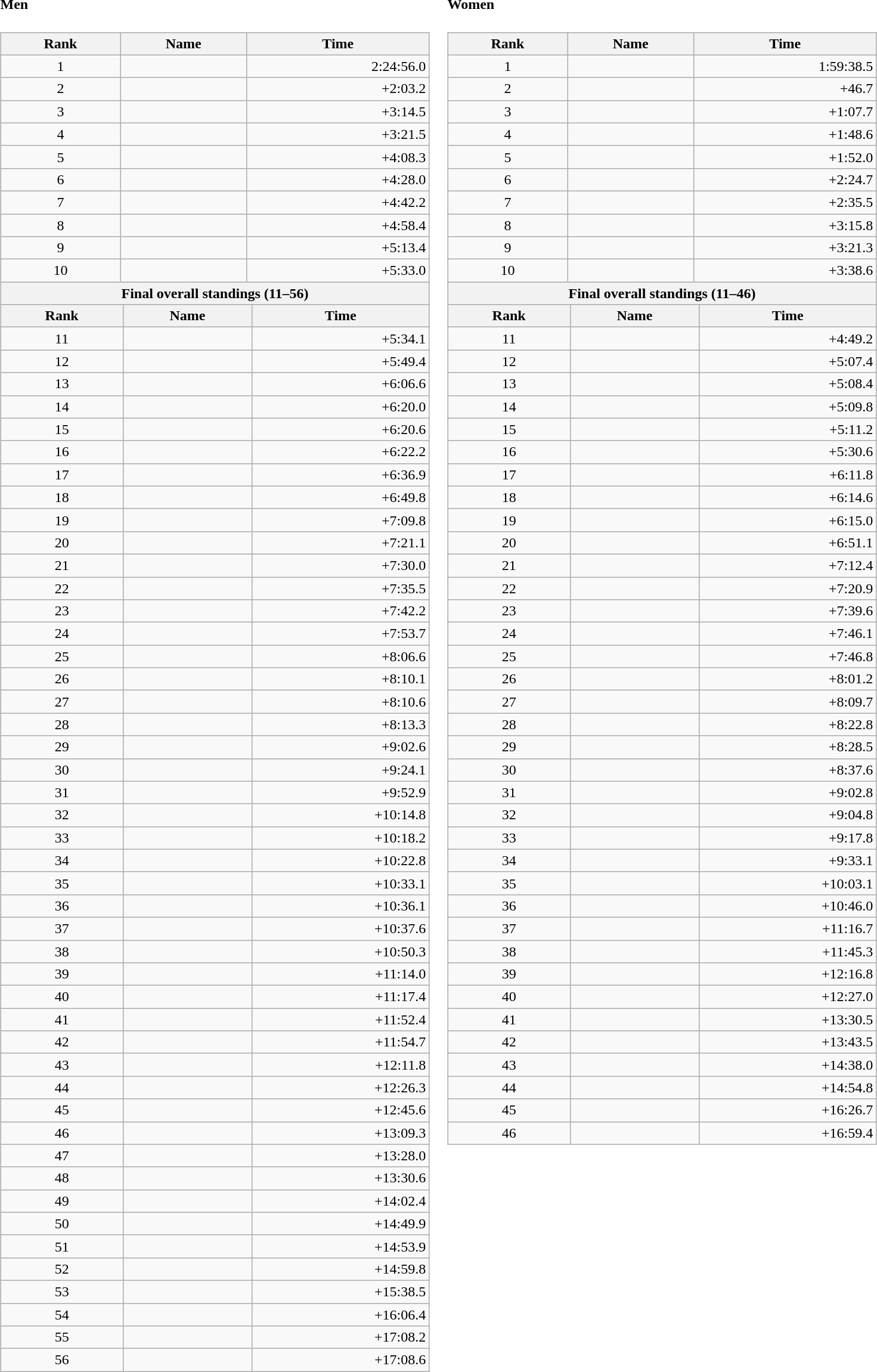<table border="0">
<tr>
<td valign="top"><br><h4>Men</h4><table class="wikitable" style="width:30em; margin-bottom:0">
<tr>
<th>Rank</th>
<th>Name</th>
<th>Time</th>
</tr>
<tr>
<td style="text-align:center;">1</td>
<td></td>
<td align="right">2:24:56.0</td>
</tr>
<tr>
<td style="text-align:center;">2</td>
<td></td>
<td align="right">+2:03.2</td>
</tr>
<tr>
<td style="text-align:center;">3</td>
<td></td>
<td align="right">+3:14.5</td>
</tr>
<tr>
<td style="text-align:center;">4</td>
<td></td>
<td align="right">+3:21.5</td>
</tr>
<tr>
<td style="text-align:center;">5</td>
<td></td>
<td align="right">+4:08.3</td>
</tr>
<tr>
<td style="text-align:center;">6</td>
<td></td>
<td align="right">+4:28.0</td>
</tr>
<tr>
<td style="text-align:center;">7</td>
<td></td>
<td align="right">+4:42.2</td>
</tr>
<tr>
<td style="text-align:center;">8</td>
<td></td>
<td align="right">+4:58.4</td>
</tr>
<tr>
<td style="text-align:center;">9</td>
<td></td>
<td align="right">+5:13.4</td>
</tr>
<tr>
<td style="text-align:center;">10</td>
<td></td>
<td align="right">+5:33.0</td>
</tr>
</table>
<table class="collapsible collapsed wikitable" style="width:30em; margin-top:-1px">
<tr>
<th scope="col" colspan="3">Final overall standings (11–56)</th>
</tr>
<tr>
<th scope="col">Rank</th>
<th scope="col">Name</th>
<th scope="col">Time</th>
</tr>
<tr>
<td style="text-align:center;">11</td>
<td></td>
<td align="right">+5:34.1</td>
</tr>
<tr>
<td style="text-align:center;">12</td>
<td></td>
<td align="right">+5:49.4</td>
</tr>
<tr>
<td style="text-align:center;">13</td>
<td></td>
<td align="right">+6:06.6</td>
</tr>
<tr>
<td style="text-align:center;">14</td>
<td></td>
<td align="right">+6:20.0</td>
</tr>
<tr>
<td style="text-align:center;">15</td>
<td></td>
<td align="right">+6:20.6</td>
</tr>
<tr>
<td style="text-align:center;">16</td>
<td></td>
<td align="right">+6:22.2</td>
</tr>
<tr>
<td style="text-align:center;">17</td>
<td></td>
<td align="right">+6:36.9</td>
</tr>
<tr>
<td style="text-align:center;">18</td>
<td></td>
<td align="right">+6:49.8</td>
</tr>
<tr>
<td style="text-align:center;">19</td>
<td></td>
<td align="right">+7:09.8</td>
</tr>
<tr>
<td style="text-align:center;">20</td>
<td></td>
<td align="right">+7:21.1</td>
</tr>
<tr>
<td style="text-align:center;">21</td>
<td></td>
<td align="right">+7:30.0</td>
</tr>
<tr>
<td style="text-align:center;">22</td>
<td></td>
<td align="right">+7:35.5</td>
</tr>
<tr>
<td style="text-align:center;">23</td>
<td></td>
<td align="right">+7:42.2</td>
</tr>
<tr>
<td style="text-align:center;">24</td>
<td></td>
<td align="right">+7:53.7</td>
</tr>
<tr>
<td style="text-align:center;">25</td>
<td></td>
<td align="right">+8:06.6</td>
</tr>
<tr>
<td style="text-align:center;">26</td>
<td></td>
<td align="right">+8:10.1</td>
</tr>
<tr>
<td style="text-align:center;">27</td>
<td></td>
<td align="right">+8:10.6</td>
</tr>
<tr>
<td style="text-align:center;">28</td>
<td></td>
<td align="right">+8:13.3</td>
</tr>
<tr>
<td style="text-align:center;">29</td>
<td></td>
<td align="right">+9:02.6</td>
</tr>
<tr>
<td style="text-align:center;">30</td>
<td></td>
<td align="right">+9:24.1</td>
</tr>
<tr>
<td style="text-align:center;">31</td>
<td></td>
<td align="right">+9:52.9</td>
</tr>
<tr>
<td style="text-align:center;">32</td>
<td></td>
<td align="right">+10:14.8</td>
</tr>
<tr>
<td style="text-align:center;">33</td>
<td></td>
<td align="right">+10:18.2</td>
</tr>
<tr>
<td style="text-align:center;">34</td>
<td></td>
<td align="right">+10:22.8</td>
</tr>
<tr>
<td style="text-align:center;">35</td>
<td></td>
<td align="right">+10:33.1</td>
</tr>
<tr>
<td style="text-align:center;">36</td>
<td></td>
<td align="right">+10:36.1</td>
</tr>
<tr>
<td style="text-align:center;">37</td>
<td></td>
<td align="right">+10:37.6</td>
</tr>
<tr>
<td style="text-align:center;">38</td>
<td></td>
<td align="right">+10:50.3</td>
</tr>
<tr>
<td style="text-align:center;">39</td>
<td></td>
<td align="right">+11:14.0</td>
</tr>
<tr>
<td style="text-align:center;">40</td>
<td></td>
<td align="right">+11:17.4</td>
</tr>
<tr>
<td style="text-align:center;">41</td>
<td></td>
<td align="right">+11:52.4</td>
</tr>
<tr>
<td style="text-align:center;">42</td>
<td></td>
<td align="right">+11:54.7</td>
</tr>
<tr>
<td style="text-align:center;">43</td>
<td></td>
<td align="right">+12:11.8</td>
</tr>
<tr>
<td style="text-align:center;">44</td>
<td></td>
<td align="right">+12:26.3</td>
</tr>
<tr>
<td style="text-align:center;">45</td>
<td></td>
<td align="right">+12:45.6</td>
</tr>
<tr>
<td style="text-align:center;">46</td>
<td></td>
<td align="right">+13:09.3</td>
</tr>
<tr>
<td style="text-align:center;">47</td>
<td></td>
<td align="right">+13:28.0</td>
</tr>
<tr>
<td style="text-align:center;">48</td>
<td></td>
<td align="right">+13:30.6</td>
</tr>
<tr>
<td style="text-align:center;">49</td>
<td></td>
<td align="right">+14:02.4</td>
</tr>
<tr>
<td style="text-align:center;">50</td>
<td></td>
<td align="right">+14:49.9</td>
</tr>
<tr>
<td style="text-align:center;">51</td>
<td></td>
<td align="right">+14:53.9</td>
</tr>
<tr>
<td style="text-align:center;">52</td>
<td></td>
<td align="right">+14:59.8</td>
</tr>
<tr>
<td style="text-align:center;">53</td>
<td></td>
<td align="right">+15:38.5</td>
</tr>
<tr>
<td style="text-align:center;">54</td>
<td></td>
<td align="right">+16:06.4</td>
</tr>
<tr>
<td style="text-align:center;">55</td>
<td></td>
<td align="right">+17:08.2</td>
</tr>
<tr>
<td style="text-align:center;">56</td>
<td></td>
<td align="right">+17:08.6</td>
</tr>
</table>
</td>
<td valign="top"><br><h4>Women</h4><table class="wikitable" style="width:30em; margin-bottom:0">
<tr>
<th>Rank</th>
<th>Name</th>
<th>Time</th>
</tr>
<tr>
<td style="text-align:center;">1</td>
<td></td>
<td align="right">1:59:38.5</td>
</tr>
<tr>
<td style="text-align:center;">2</td>
<td></td>
<td align="right">+46.7</td>
</tr>
<tr>
<td style="text-align:center;">3</td>
<td></td>
<td align="right">+1:07.7</td>
</tr>
<tr>
<td style="text-align:center;">4</td>
<td></td>
<td align="right">+1:48.6</td>
</tr>
<tr>
<td style="text-align:center;">5</td>
<td></td>
<td align="right">+1:52.0</td>
</tr>
<tr>
<td style="text-align:center;">6</td>
<td></td>
<td align="right">+2:24.7</td>
</tr>
<tr>
<td style="text-align:center;">7</td>
<td></td>
<td align="right">+2:35.5</td>
</tr>
<tr>
<td style="text-align:center;">8</td>
<td></td>
<td align="right">+3:15.8</td>
</tr>
<tr>
<td style="text-align:center;">9</td>
<td></td>
<td align="right">+3:21.3</td>
</tr>
<tr>
<td style="text-align:center;">10</td>
<td></td>
<td align="right">+3:38.6</td>
</tr>
</table>
<table class="collapsible collapsed wikitable" style="width:30em; margin-top:-1px">
<tr>
<th scope="col" colspan="3">Final overall standings (11–46)</th>
</tr>
<tr>
<th scope="col">Rank</th>
<th scope="col">Name</th>
<th scope="col">Time</th>
</tr>
<tr>
<td style="text-align:center;">11</td>
<td></td>
<td align="right">+4:49.2</td>
</tr>
<tr>
<td style="text-align:center;">12</td>
<td></td>
<td align="right">+5:07.4</td>
</tr>
<tr>
<td style="text-align:center;">13</td>
<td></td>
<td align="right">+5:08.4</td>
</tr>
<tr>
<td style="text-align:center;">14</td>
<td></td>
<td align="right">+5:09.8</td>
</tr>
<tr>
<td style="text-align:center;">15</td>
<td></td>
<td align="right">+5:11.2</td>
</tr>
<tr>
<td style="text-align:center;">16</td>
<td></td>
<td align="right">+5:30.6</td>
</tr>
<tr>
<td style="text-align:center;">17</td>
<td></td>
<td align="right">+6:11.8</td>
</tr>
<tr>
<td style="text-align:center;">18</td>
<td></td>
<td align="right">+6:14.6</td>
</tr>
<tr>
<td style="text-align:center;">19</td>
<td></td>
<td align="right">+6:15.0</td>
</tr>
<tr>
<td style="text-align:center;">20</td>
<td></td>
<td align="right">+6:51.1</td>
</tr>
<tr>
<td style="text-align:center;">21</td>
<td></td>
<td align="right">+7:12.4</td>
</tr>
<tr>
<td style="text-align:center;">22</td>
<td></td>
<td align="right">+7:20.9</td>
</tr>
<tr>
<td style="text-align:center;">23</td>
<td></td>
<td align="right">+7:39.6</td>
</tr>
<tr>
<td style="text-align:center;">24</td>
<td></td>
<td align="right">+7:46.1</td>
</tr>
<tr>
<td style="text-align:center;">25</td>
<td></td>
<td align="right">+7:46.8</td>
</tr>
<tr>
<td style="text-align:center;">26</td>
<td></td>
<td align="right">+8:01.2</td>
</tr>
<tr>
<td style="text-align:center;">27</td>
<td></td>
<td align="right">+8:09.7</td>
</tr>
<tr>
<td style="text-align:center;">28</td>
<td></td>
<td align="right">+8:22.8</td>
</tr>
<tr>
<td style="text-align:center;">29</td>
<td></td>
<td align="right">+8:28.5</td>
</tr>
<tr>
<td style="text-align:center;">30</td>
<td></td>
<td align="right">+8:37.6</td>
</tr>
<tr>
<td style="text-align:center;">31</td>
<td></td>
<td align="right">+9:02.8</td>
</tr>
<tr>
<td style="text-align:center;">32</td>
<td></td>
<td align="right">+9:04.8</td>
</tr>
<tr>
<td style="text-align:center;">33</td>
<td></td>
<td align="right">+9:17.8</td>
</tr>
<tr>
<td style="text-align:center;">34</td>
<td></td>
<td align="right">+9:33.1</td>
</tr>
<tr>
<td style="text-align:center;">35</td>
<td></td>
<td align="right">+10:03.1</td>
</tr>
<tr>
<td style="text-align:center;">36</td>
<td></td>
<td align="right">+10:46.0</td>
</tr>
<tr>
<td style="text-align:center;">37</td>
<td></td>
<td align="right">+11:16.7</td>
</tr>
<tr>
<td style="text-align:center;">38</td>
<td></td>
<td align="right">+11:45.3</td>
</tr>
<tr>
<td style="text-align:center;">39</td>
<td></td>
<td align="right">+12:16.8</td>
</tr>
<tr>
<td style="text-align:center;">40</td>
<td></td>
<td align="right">+12:27.0</td>
</tr>
<tr>
<td style="text-align:center;">41</td>
<td></td>
<td align="right">+13:30.5</td>
</tr>
<tr>
<td style="text-align:center;">42</td>
<td></td>
<td align="right">+13:43.5</td>
</tr>
<tr>
<td style="text-align:center;">43</td>
<td></td>
<td align="right">+14:38.0</td>
</tr>
<tr>
<td style="text-align:center;">44</td>
<td></td>
<td align="right">+14:54.8</td>
</tr>
<tr>
<td style="text-align:center;">45</td>
<td></td>
<td align="right">+16:26.7</td>
</tr>
<tr>
<td style="text-align:center;">46</td>
<td></td>
<td align="right">+16:59.4</td>
</tr>
</table>
</td>
</tr>
</table>
